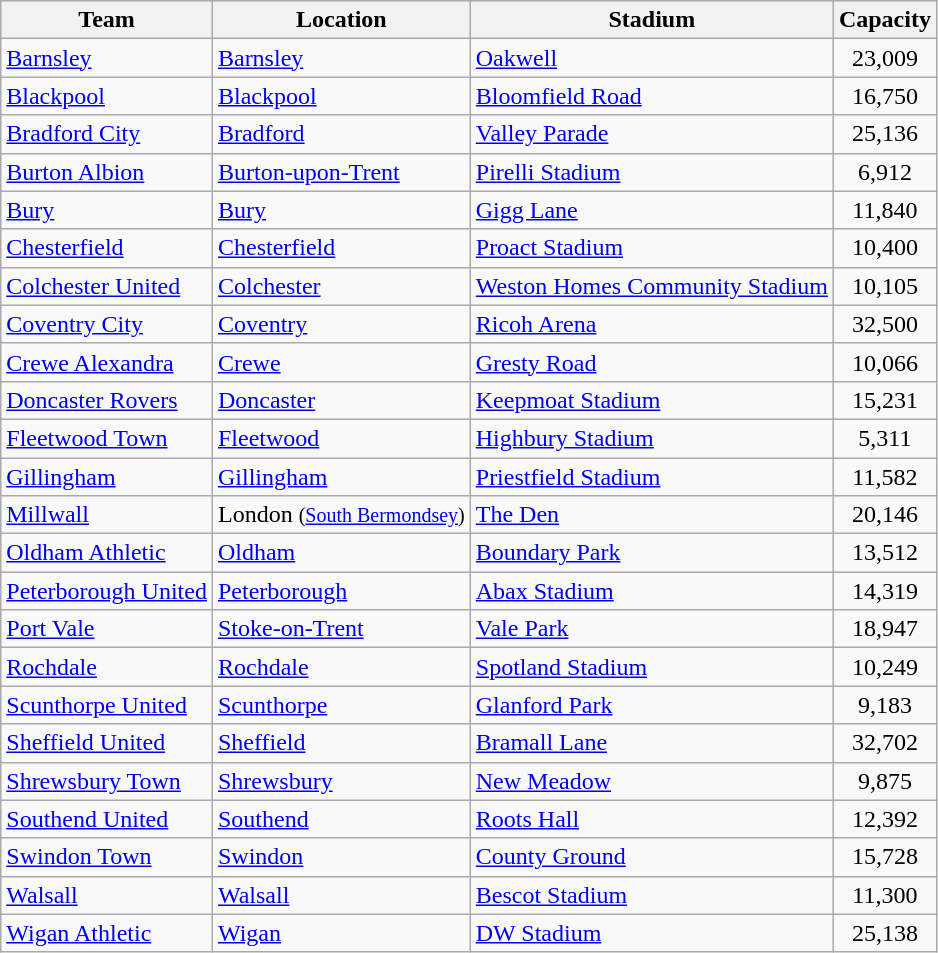<table class="wikitable sortable">
<tr>
<th>Team</th>
<th>Location</th>
<th>Stadium</th>
<th>Capacity</th>
</tr>
<tr>
<td><a href='#'>Barnsley</a></td>
<td><a href='#'>Barnsley</a></td>
<td><a href='#'>Oakwell</a></td>
<td style="text-align:center;">23,009</td>
</tr>
<tr>
<td><a href='#'>Blackpool</a></td>
<td><a href='#'>Blackpool</a></td>
<td><a href='#'>Bloomfield Road</a></td>
<td style="text-align:center;">16,750</td>
</tr>
<tr>
<td><a href='#'>Bradford City</a></td>
<td><a href='#'>Bradford</a></td>
<td><a href='#'>Valley Parade</a></td>
<td style="text-align:center;">25,136</td>
</tr>
<tr>
<td><a href='#'>Burton Albion</a></td>
<td><a href='#'>Burton-upon-Trent</a></td>
<td><a href='#'>Pirelli Stadium</a></td>
<td style="text-align:center;">6,912</td>
</tr>
<tr>
<td><a href='#'>Bury</a></td>
<td><a href='#'>Bury</a></td>
<td><a href='#'>Gigg Lane</a></td>
<td style="text-align:center;">11,840</td>
</tr>
<tr>
<td><a href='#'>Chesterfield</a></td>
<td><a href='#'>Chesterfield</a></td>
<td><a href='#'>Proact Stadium</a></td>
<td style="text-align:center;">10,400</td>
</tr>
<tr>
<td><a href='#'>Colchester United</a></td>
<td><a href='#'>Colchester</a></td>
<td><a href='#'>Weston Homes Community Stadium</a></td>
<td style="text-align:center;">10,105</td>
</tr>
<tr>
<td><a href='#'>Coventry City</a></td>
<td><a href='#'>Coventry</a></td>
<td><a href='#'>Ricoh Arena</a></td>
<td style="text-align:center;">32,500</td>
</tr>
<tr>
<td><a href='#'>Crewe Alexandra</a></td>
<td><a href='#'>Crewe</a></td>
<td><a href='#'>Gresty Road</a></td>
<td style="text-align:center;">10,066</td>
</tr>
<tr>
<td><a href='#'>Doncaster Rovers</a></td>
<td><a href='#'>Doncaster</a></td>
<td><a href='#'>Keepmoat Stadium</a></td>
<td style="text-align:center;">15,231</td>
</tr>
<tr>
<td><a href='#'>Fleetwood Town</a></td>
<td><a href='#'>Fleetwood</a></td>
<td><a href='#'>Highbury Stadium</a></td>
<td style="text-align:center;">5,311</td>
</tr>
<tr>
<td><a href='#'>Gillingham</a></td>
<td><a href='#'>Gillingham</a></td>
<td><a href='#'>Priestfield Stadium</a></td>
<td align="center">11,582</td>
</tr>
<tr>
<td><a href='#'>Millwall</a></td>
<td>London <small>(<a href='#'>South Bermondsey</a>)</small></td>
<td><a href='#'>The Den</a></td>
<td align="center">20,146</td>
</tr>
<tr>
<td><a href='#'>Oldham Athletic</a></td>
<td><a href='#'>Oldham</a></td>
<td><a href='#'>Boundary Park</a></td>
<td style="text-align:center;">13,512</td>
</tr>
<tr>
<td><a href='#'>Peterborough United</a></td>
<td><a href='#'>Peterborough</a></td>
<td><a href='#'>Abax Stadium</a></td>
<td style="text-align:center;">14,319</td>
</tr>
<tr>
<td><a href='#'>Port Vale</a></td>
<td><a href='#'>Stoke-on-Trent</a></td>
<td><a href='#'>Vale Park</a></td>
<td align="center">18,947</td>
</tr>
<tr>
<td><a href='#'>Rochdale</a></td>
<td><a href='#'>Rochdale</a></td>
<td><a href='#'>Spotland Stadium</a></td>
<td align="center">10,249</td>
</tr>
<tr>
<td><a href='#'>Scunthorpe United</a></td>
<td><a href='#'>Scunthorpe</a></td>
<td><a href='#'>Glanford Park</a></td>
<td style="text-align:center;">9,183</td>
</tr>
<tr>
<td><a href='#'>Sheffield United</a></td>
<td><a href='#'>Sheffield</a></td>
<td><a href='#'>Bramall Lane</a></td>
<td style="text-align:center;">32,702</td>
</tr>
<tr>
<td><a href='#'>Shrewsbury Town</a></td>
<td><a href='#'>Shrewsbury</a></td>
<td><a href='#'>New Meadow</a></td>
<td style="text-align:center;">9,875</td>
</tr>
<tr>
<td><a href='#'>Southend United</a></td>
<td><a href='#'>Southend</a></td>
<td><a href='#'>Roots Hall</a></td>
<td style="text-align:center;">12,392</td>
</tr>
<tr>
<td><a href='#'>Swindon Town</a></td>
<td><a href='#'>Swindon</a></td>
<td><a href='#'>County Ground</a></td>
<td style="text-align:center;">15,728</td>
</tr>
<tr>
<td><a href='#'>Walsall</a></td>
<td><a href='#'>Walsall</a></td>
<td><a href='#'>Bescot Stadium</a></td>
<td style="text-align:center;">11,300</td>
</tr>
<tr>
<td><a href='#'>Wigan Athletic</a></td>
<td><a href='#'>Wigan</a></td>
<td><a href='#'>DW Stadium</a></td>
<td style="text-align:center;">25,138</td>
</tr>
</table>
